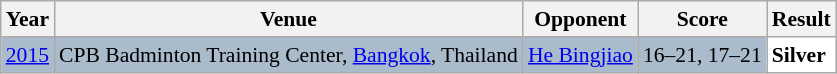<table class="sortable wikitable" style="font-size: 90%;">
<tr>
<th>Year</th>
<th>Venue</th>
<th>Opponent</th>
<th>Score</th>
<th>Result</th>
</tr>
<tr style="background:#AABBCC">
<td align="center"><a href='#'>2015</a></td>
<td align="left">CPB Badminton Training Center, <a href='#'>Bangkok</a>, Thailand</td>
<td align="left"> <a href='#'>He Bingjiao</a></td>
<td align="left">16–21, 17–21</td>
<td style="text-align:left; background:white"> <strong>Silver</strong></td>
</tr>
</table>
